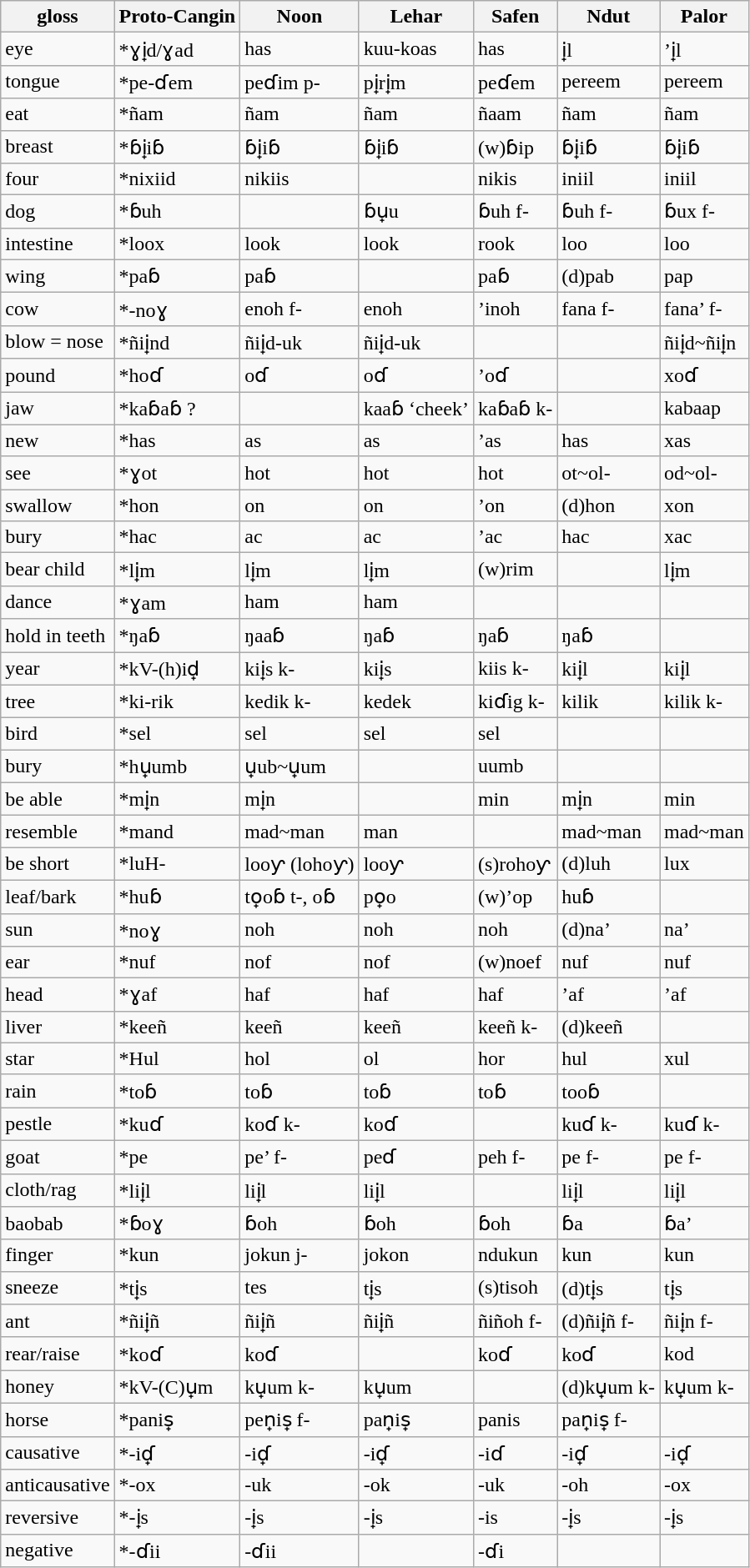<table class="wikitable sortable">
<tr>
<th>gloss</th>
<th>Proto-Cangin</th>
<th>Noon</th>
<th>Lehar</th>
<th>Safen</th>
<th>Ndut</th>
<th>Palor</th>
</tr>
<tr>
<td>eye</td>
<td>*ɣi̟d/ɣad</td>
<td>has</td>
<td>kuu-koas</td>
<td>has</td>
<td>i̟l</td>
<td>’i̟l</td>
</tr>
<tr>
<td>tongue</td>
<td>*pe-ɗem</td>
<td>peɗim p-</td>
<td>pi̟ri̟m</td>
<td>peɗem</td>
<td>pereem</td>
<td>pereem</td>
</tr>
<tr>
<td>eat</td>
<td>*ñam</td>
<td>ñam</td>
<td>ñam</td>
<td>ñaam</td>
<td>ñam</td>
<td>ñam</td>
</tr>
<tr>
<td>breast</td>
<td>*ɓi̟iɓ</td>
<td>ɓi̟iɓ</td>
<td>ɓi̟iɓ</td>
<td>(w)ɓip</td>
<td>ɓi̟iɓ</td>
<td>ɓi̟iɓ</td>
</tr>
<tr>
<td>four</td>
<td>*nixiid</td>
<td>nikiis</td>
<td></td>
<td>nikis</td>
<td>iniil</td>
<td>iniil</td>
</tr>
<tr>
<td>dog</td>
<td>*ɓuh</td>
<td></td>
<td>ɓu̟u</td>
<td>ɓuh f-</td>
<td>ɓuh f-</td>
<td>ɓux f-</td>
</tr>
<tr>
<td>intestine</td>
<td>*loox</td>
<td>look</td>
<td>look</td>
<td>rook</td>
<td>loo</td>
<td>loo</td>
</tr>
<tr>
<td>wing</td>
<td>*paɓ</td>
<td>paɓ</td>
<td></td>
<td>paɓ</td>
<td>(d)pab</td>
<td>pap</td>
</tr>
<tr>
<td>cow</td>
<td>*-noɣ</td>
<td>enoh f-</td>
<td>enoh</td>
<td>’inoh</td>
<td>fana f-</td>
<td>fana’ f-</td>
</tr>
<tr>
<td>blow = nose</td>
<td>*ñii̟nd</td>
<td>ñii̟d-uk</td>
<td>ñii̟d-uk</td>
<td></td>
<td></td>
<td>ñii̟d~ñii̟n</td>
</tr>
<tr>
<td>pound</td>
<td>*hoɗ</td>
<td>oɗ</td>
<td>oɗ</td>
<td>’oɗ</td>
<td></td>
<td>xoɗ</td>
</tr>
<tr>
<td>jaw</td>
<td>*kaɓaɓ ?</td>
<td></td>
<td>kaaɓ ‘cheek’</td>
<td>kaɓaɓ k-</td>
<td></td>
<td>kabaap</td>
</tr>
<tr>
<td>new</td>
<td>*has</td>
<td>as</td>
<td>as</td>
<td>’as</td>
<td>has</td>
<td>xas</td>
</tr>
<tr>
<td>see</td>
<td>*ɣot</td>
<td>hot</td>
<td>hot</td>
<td>hot</td>
<td>ot~ol-</td>
<td>od~ol-</td>
</tr>
<tr>
<td>swallow</td>
<td>*hon</td>
<td>on</td>
<td>on</td>
<td>’on</td>
<td>(d)hon</td>
<td>xon</td>
</tr>
<tr>
<td>bury</td>
<td>*hac</td>
<td>ac</td>
<td>ac</td>
<td>’ac</td>
<td>hac</td>
<td>xac</td>
</tr>
<tr>
<td>bear child</td>
<td>*li̟m</td>
<td>li̟m</td>
<td>li̟m</td>
<td>(w)rim</td>
<td></td>
<td>li̟m</td>
</tr>
<tr>
<td>dance</td>
<td>*ɣam</td>
<td>ham</td>
<td>ham</td>
<td></td>
<td></td>
<td></td>
</tr>
<tr>
<td>hold in teeth</td>
<td>*ŋaɓ</td>
<td>ŋaaɓ</td>
<td>ŋaɓ</td>
<td>ŋaɓ</td>
<td>ŋaɓ</td>
<td></td>
</tr>
<tr>
<td>year</td>
<td>*kV-(h)id̟</td>
<td>kii̟s k-</td>
<td>kii̟s</td>
<td>kiis k-</td>
<td>kii̟l</td>
<td>kii̟l</td>
</tr>
<tr>
<td>tree</td>
<td>*ki-rik</td>
<td>kedik k-</td>
<td>kedek</td>
<td>kiɗig k-</td>
<td>kilik</td>
<td>kilik k-</td>
</tr>
<tr>
<td>bird</td>
<td>*sel</td>
<td>sel</td>
<td>sel</td>
<td>sel</td>
<td></td>
<td></td>
</tr>
<tr>
<td>bury</td>
<td>*hu̟umb</td>
<td>u̟ub~u̟um</td>
<td></td>
<td>uumb</td>
<td></td>
<td></td>
</tr>
<tr>
<td>be able</td>
<td>*mi̟n</td>
<td>mi̟n</td>
<td></td>
<td>min</td>
<td>mi̟n</td>
<td>min</td>
</tr>
<tr>
<td>resemble</td>
<td>*mand</td>
<td>mad~man</td>
<td>man</td>
<td></td>
<td>mad~man</td>
<td>mad~man</td>
</tr>
<tr>
<td>be short</td>
<td>*luH-</td>
<td>looƴ (lohoƴ)</td>
<td>looƴ</td>
<td>(s)rohoƴ</td>
<td>(d)luh</td>
<td>lux</td>
</tr>
<tr>
<td>leaf/bark</td>
<td>*huɓ</td>
<td>to̟oɓ t-, oɓ</td>
<td>po̟o</td>
<td>(w)’op</td>
<td>huɓ</td>
<td></td>
</tr>
<tr>
<td>sun</td>
<td>*noɣ</td>
<td>noh</td>
<td>noh</td>
<td>noh</td>
<td>(d)na’</td>
<td>na’</td>
</tr>
<tr>
<td>ear</td>
<td>*nuf</td>
<td>nof</td>
<td>nof</td>
<td>(w)noef</td>
<td>nuf</td>
<td>nuf</td>
</tr>
<tr>
<td>head</td>
<td>*ɣaf</td>
<td>haf</td>
<td>haf</td>
<td>haf</td>
<td>’af</td>
<td>’af</td>
</tr>
<tr>
<td>liver</td>
<td>*keeñ</td>
<td>keeñ</td>
<td>keeñ</td>
<td>keeñ k-</td>
<td>(d)keeñ</td>
<td></td>
</tr>
<tr>
<td>star</td>
<td>*Hul</td>
<td>hol</td>
<td>ol</td>
<td>hor</td>
<td>hul</td>
<td>xul</td>
</tr>
<tr>
<td>rain</td>
<td>*toɓ</td>
<td>toɓ</td>
<td>toɓ</td>
<td>toɓ</td>
<td>tooɓ</td>
<td></td>
</tr>
<tr>
<td>pestle</td>
<td>*kuɗ</td>
<td>koɗ k-</td>
<td>koɗ</td>
<td></td>
<td>kuɗ k-</td>
<td>kuɗ k-</td>
</tr>
<tr>
<td>goat</td>
<td>*pe</td>
<td>pe’ f-</td>
<td>peɗ</td>
<td>peh f-</td>
<td>pe f-</td>
<td>pe f-</td>
</tr>
<tr>
<td>cloth/rag</td>
<td>*lii̟l</td>
<td>lii̟l</td>
<td>lii̟l</td>
<td></td>
<td>lii̟l</td>
<td>lii̟l</td>
</tr>
<tr>
<td>baobab</td>
<td>*ɓoɣ</td>
<td>ɓoh</td>
<td>ɓoh</td>
<td>ɓoh</td>
<td>ɓa</td>
<td>ɓa’</td>
</tr>
<tr>
<td>finger</td>
<td>*kun</td>
<td>jokun j-</td>
<td>jokon</td>
<td>ndukun</td>
<td>kun</td>
<td>kun</td>
</tr>
<tr>
<td>sneeze</td>
<td>*ti̟s</td>
<td>tes</td>
<td>ti̟s</td>
<td>(s)tisoh</td>
<td>(d)ti̟s</td>
<td>ti̟s</td>
</tr>
<tr>
<td>ant</td>
<td>*ñii̟ñ</td>
<td>ñii̟ñ</td>
<td>ñii̟ñ</td>
<td>ñiñoh f-</td>
<td>(d)ñii̟ñ f-</td>
<td>ñii̟n f-</td>
</tr>
<tr>
<td>rear/raise</td>
<td>*koɗ</td>
<td>koɗ</td>
<td></td>
<td>koɗ</td>
<td>koɗ</td>
<td>kod</td>
</tr>
<tr>
<td>honey</td>
<td>*kV-(C)u̟m</td>
<td>ku̟um k-</td>
<td>ku̟um</td>
<td></td>
<td>(d)ku̟um k-</td>
<td>ku̟um k-</td>
</tr>
<tr>
<td>horse</td>
<td>*panis̟</td>
<td>pen̟is̟ f-</td>
<td>pan̟is̟</td>
<td>panis</td>
<td>pan̟is̟ f-</td>
<td></td>
</tr>
<tr>
<td>causative</td>
<td>*-iɗ̟</td>
<td>-iɗ̟</td>
<td>-iɗ̟</td>
<td>-iɗ</td>
<td>-iɗ̟</td>
<td>-iɗ̟</td>
</tr>
<tr>
<td>anticausative</td>
<td>*-ox</td>
<td>-uk</td>
<td>-ok</td>
<td>-uk</td>
<td>-oh</td>
<td>-ox</td>
</tr>
<tr>
<td>reversive</td>
<td>*-i̟s</td>
<td>-i̟s</td>
<td>-i̟s</td>
<td>-is</td>
<td>-i̟s</td>
<td>-i̟s</td>
</tr>
<tr>
<td>negative</td>
<td>*-ɗii</td>
<td>-ɗii</td>
<td></td>
<td>-ɗi</td>
<td></td>
<td></td>
</tr>
</table>
